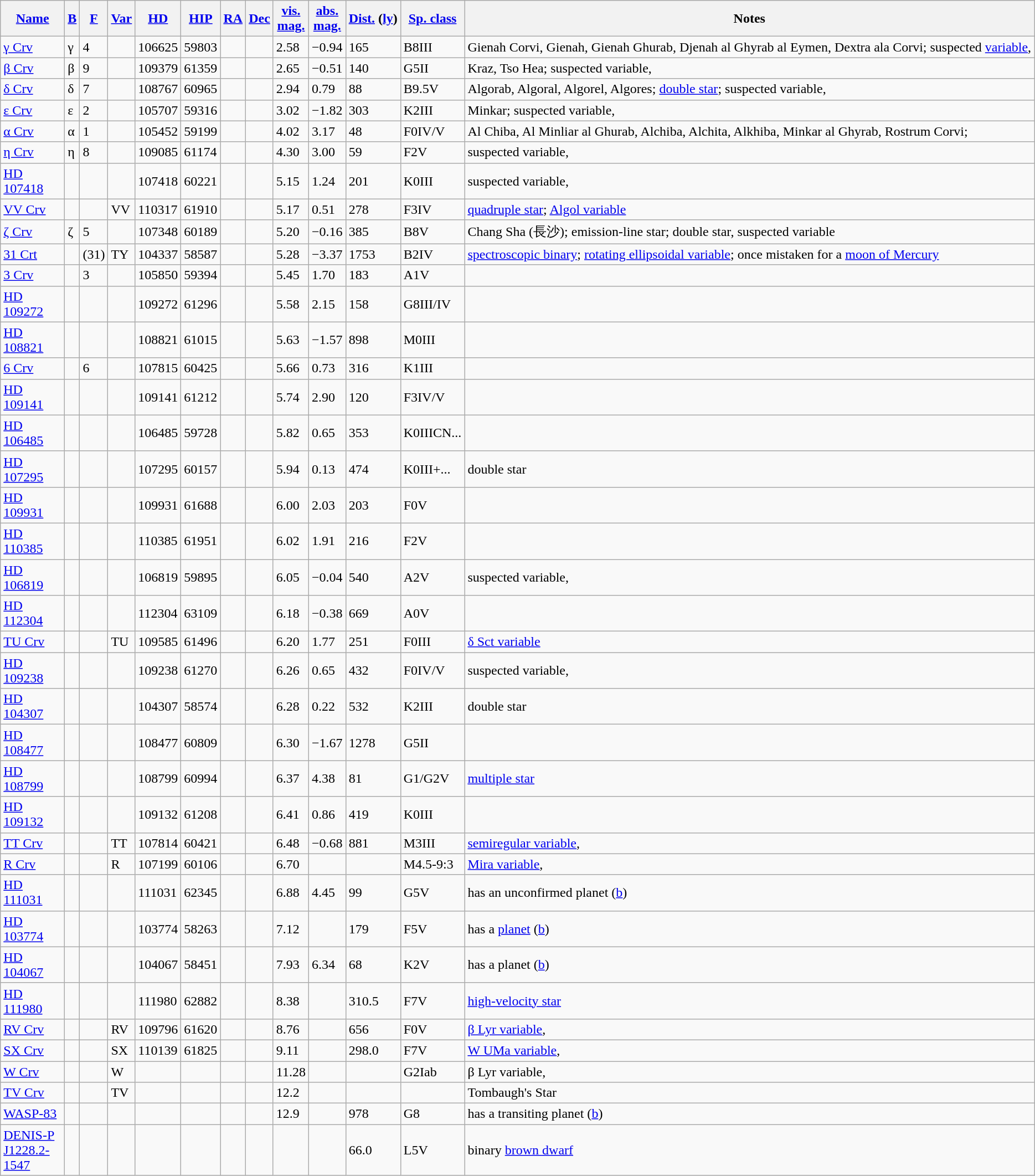<table class="wikitable sortable sticky-header">
<tr>
<th width="70"><a href='#'>Name</a></th>
<th><a href='#'>B</a></th>
<th><a href='#'>F</a></th>
<th><a href='#'>Var</a></th>
<th><a href='#'>HD</a></th>
<th><a href='#'>HIP</a></th>
<th><a href='#'>RA</a></th>
<th><a href='#'>Dec</a></th>
<th><a href='#'>vis.<br>mag.</a></th>
<th><a href='#'>abs.<br>mag.</a></th>
<th><a href='#'>Dist.</a> (<a href='#'>ly</a>)</th>
<th><a href='#'>Sp. class</a></th>
<th>Notes</th>
</tr>
<tr>
<td><a href='#'>γ Crv</a></td>
<td>γ</td>
<td>4</td>
<td></td>
<td>106625</td>
<td>59803</td>
<td></td>
<td></td>
<td>2.58</td>
<td>−0.94</td>
<td>165</td>
<td>B8III</td>
<td style="text-align:left;">Gienah Corvi, Gienah, Gienah Ghurab, Djenah al Ghyrab al Eymen, Dextra ala Corvi; suspected <a href='#'>variable</a>, </td>
</tr>
<tr>
<td><a href='#'>β Crv</a></td>
<td>β</td>
<td>9</td>
<td></td>
<td>109379</td>
<td>61359</td>
<td></td>
<td></td>
<td>2.65</td>
<td>−0.51</td>
<td>140</td>
<td>G5II</td>
<td style="text-align:left;">Kraz, Tso Hea; suspected variable, </td>
</tr>
<tr>
<td><a href='#'>δ Crv</a></td>
<td>δ</td>
<td>7</td>
<td></td>
<td>108767</td>
<td>60965</td>
<td></td>
<td></td>
<td>2.94</td>
<td>0.79</td>
<td>88</td>
<td>B9.5V</td>
<td style="text-align:left;">Algorab, Algoral, Algorel, Algores; <a href='#'>double star</a>; suspected variable, </td>
</tr>
<tr>
<td><a href='#'>ε Crv</a></td>
<td>ε</td>
<td>2</td>
<td></td>
<td>105707</td>
<td>59316</td>
<td></td>
<td></td>
<td>3.02</td>
<td>−1.82</td>
<td>303</td>
<td>K2III</td>
<td style="text-align:left;">Minkar; suspected variable, </td>
</tr>
<tr>
<td><a href='#'>α Crv</a></td>
<td>α</td>
<td>1</td>
<td></td>
<td>105452</td>
<td>59199</td>
<td></td>
<td></td>
<td>4.02</td>
<td>3.17</td>
<td>48</td>
<td>F0IV/V</td>
<td style="text-align:left;">Al Chiba, Al Minliar al Ghurab, Alchiba, Alchita, Alkhiba, Minkar al Ghyrab, Rostrum Corvi;</td>
</tr>
<tr>
<td><a href='#'>η Crv</a></td>
<td>η</td>
<td>8</td>
<td></td>
<td>109085</td>
<td>61174</td>
<td></td>
<td></td>
<td>4.30</td>
<td>3.00</td>
<td>59</td>
<td>F2V</td>
<td style="text-align:left;">suspected variable, </td>
</tr>
<tr>
<td><a href='#'>HD 107418</a></td>
<td></td>
<td></td>
<td></td>
<td>107418</td>
<td>60221</td>
<td></td>
<td></td>
<td>5.15</td>
<td>1.24</td>
<td>201</td>
<td>K0III</td>
<td style="text-align:left;">suspected variable, </td>
</tr>
<tr>
<td><a href='#'>VV Crv</a></td>
<td></td>
<td></td>
<td>VV</td>
<td>110317</td>
<td>61910</td>
<td></td>
<td></td>
<td>5.17</td>
<td>0.51</td>
<td>278</td>
<td>F3IV</td>
<td style="text-align:left;"><a href='#'>quadruple star</a>; <a href='#'>Algol variable</a></td>
</tr>
<tr>
<td><a href='#'>ζ Crv</a></td>
<td>ζ</td>
<td>5</td>
<td></td>
<td>107348</td>
<td>60189</td>
<td></td>
<td></td>
<td>5.20</td>
<td>−0.16</td>
<td>385</td>
<td>B8V</td>
<td style="text-align:left;">Chang Sha (長沙); emission-line star; double star, suspected variable</td>
</tr>
<tr>
<td><a href='#'>31 Crt</a></td>
<td></td>
<td>(31)</td>
<td>TY</td>
<td>104337</td>
<td>58587</td>
<td></td>
<td></td>
<td>5.28</td>
<td>−3.37</td>
<td>1753</td>
<td>B2IV</td>
<td style="text-align:left;"><a href='#'>spectroscopic binary</a>; <a href='#'>rotating ellipsoidal variable</a>; once mistaken for a <a href='#'>moon of Mercury</a></td>
</tr>
<tr>
<td><a href='#'>3 Crv</a></td>
<td></td>
<td>3</td>
<td></td>
<td>105850</td>
<td>59394</td>
<td></td>
<td></td>
<td>5.45</td>
<td>1.70</td>
<td>183</td>
<td>A1V</td>
<td></td>
</tr>
<tr>
<td><a href='#'>HD 109272</a></td>
<td></td>
<td></td>
<td></td>
<td>109272</td>
<td>61296</td>
<td></td>
<td></td>
<td>5.58</td>
<td>2.15</td>
<td>158</td>
<td>G8III/IV</td>
<td></td>
</tr>
<tr>
<td><a href='#'>HD 108821</a></td>
<td></td>
<td></td>
<td></td>
<td>108821</td>
<td>61015</td>
<td></td>
<td></td>
<td>5.63</td>
<td>−1.57</td>
<td>898</td>
<td>M0III</td>
<td></td>
</tr>
<tr>
<td><a href='#'>6 Crv</a></td>
<td></td>
<td>6</td>
<td></td>
<td>107815</td>
<td>60425</td>
<td></td>
<td></td>
<td>5.66</td>
<td>0.73</td>
<td>316</td>
<td>K1III</td>
<td></td>
</tr>
<tr>
<td><a href='#'>HD 109141</a></td>
<td></td>
<td></td>
<td></td>
<td>109141</td>
<td>61212</td>
<td></td>
<td></td>
<td>5.74</td>
<td>2.90</td>
<td>120</td>
<td>F3IV/V</td>
<td></td>
</tr>
<tr>
<td><a href='#'>HD 106485</a></td>
<td></td>
<td></td>
<td></td>
<td>106485</td>
<td>59728</td>
<td></td>
<td></td>
<td>5.82</td>
<td>0.65</td>
<td>353</td>
<td>K0IIICN...</td>
<td></td>
</tr>
<tr>
<td><a href='#'>HD 107295</a></td>
<td></td>
<td></td>
<td></td>
<td>107295</td>
<td>60157</td>
<td></td>
<td></td>
<td>5.94</td>
<td>0.13</td>
<td>474</td>
<td>K0III+...</td>
<td style="text-align:left;">double star</td>
</tr>
<tr>
<td><a href='#'>HD 109931</a></td>
<td></td>
<td></td>
<td></td>
<td>109931</td>
<td>61688</td>
<td></td>
<td></td>
<td>6.00</td>
<td>2.03</td>
<td>203</td>
<td>F0V</td>
<td></td>
</tr>
<tr>
<td><a href='#'>HD 110385</a></td>
<td></td>
<td></td>
<td></td>
<td>110385</td>
<td>61951</td>
<td></td>
<td></td>
<td>6.02</td>
<td>1.91</td>
<td>216</td>
<td>F2V</td>
<td></td>
</tr>
<tr>
<td><a href='#'>HD 106819</a></td>
<td></td>
<td></td>
<td></td>
<td>106819</td>
<td>59895</td>
<td></td>
<td></td>
<td>6.05</td>
<td>−0.04</td>
<td>540</td>
<td>A2V</td>
<td>suspected variable, </td>
</tr>
<tr>
<td><a href='#'>HD 112304</a></td>
<td></td>
<td></td>
<td></td>
<td>112304</td>
<td>63109</td>
<td></td>
<td></td>
<td>6.18</td>
<td>−0.38</td>
<td>669</td>
<td>A0V</td>
<td></td>
</tr>
<tr>
<td><a href='#'>TU Crv</a></td>
<td></td>
<td></td>
<td>TU</td>
<td>109585</td>
<td>61496</td>
<td></td>
<td></td>
<td>6.20</td>
<td>1.77</td>
<td>251</td>
<td>F0III</td>
<td style="text-align:left;"><a href='#'>δ Sct variable</a></td>
</tr>
<tr>
<td><a href='#'>HD 109238</a></td>
<td></td>
<td></td>
<td></td>
<td>109238</td>
<td>61270</td>
<td></td>
<td></td>
<td>6.26</td>
<td>0.65</td>
<td>432</td>
<td>F0IV/V</td>
<td>suspected variable, </td>
</tr>
<tr>
<td><a href='#'>HD 104307</a></td>
<td></td>
<td></td>
<td></td>
<td>104307</td>
<td>58574</td>
<td></td>
<td></td>
<td>6.28</td>
<td>0.22</td>
<td>532</td>
<td>K2III</td>
<td style="text-align:left;">double star</td>
</tr>
<tr>
<td><a href='#'>HD 108477</a></td>
<td></td>
<td></td>
<td></td>
<td>108477</td>
<td>60809</td>
<td></td>
<td></td>
<td>6.30</td>
<td>−1.67</td>
<td>1278</td>
<td>G5II</td>
<td></td>
</tr>
<tr>
<td><a href='#'>HD 108799</a></td>
<td></td>
<td></td>
<td></td>
<td>108799</td>
<td>60994</td>
<td></td>
<td></td>
<td>6.37</td>
<td>4.38</td>
<td>81</td>
<td>G1/G2V</td>
<td style="text-align:left;"><a href='#'>multiple star</a></td>
</tr>
<tr>
<td><a href='#'>HD 109132</a></td>
<td></td>
<td></td>
<td></td>
<td>109132</td>
<td>61208</td>
<td></td>
<td></td>
<td>6.41</td>
<td>0.86</td>
<td>419</td>
<td>K0III</td>
<td></td>
</tr>
<tr>
<td><a href='#'>TT Crv</a></td>
<td></td>
<td></td>
<td>TT</td>
<td>107814</td>
<td>60421</td>
<td></td>
<td></td>
<td>6.48</td>
<td>−0.68</td>
<td>881</td>
<td>M3III</td>
<td style="text-align:left;"><a href='#'>semiregular variable</a>, </td>
</tr>
<tr>
<td><a href='#'>R Crv</a></td>
<td></td>
<td></td>
<td>R</td>
<td>107199</td>
<td>60106</td>
<td></td>
<td></td>
<td>6.70</td>
<td></td>
<td></td>
<td>M4.5-9:3</td>
<td style="text-align:left;"><a href='#'>Mira variable</a>, </td>
</tr>
<tr>
<td><a href='#'>HD 111031</a></td>
<td></td>
<td></td>
<td></td>
<td>111031</td>
<td>62345</td>
<td></td>
<td></td>
<td>6.88</td>
<td>4.45</td>
<td>99</td>
<td>G5V</td>
<td style="text-align:left;">has an unconfirmed planet (<a href='#'>b</a>)</td>
</tr>
<tr>
<td><a href='#'>HD 103774</a></td>
<td></td>
<td></td>
<td></td>
<td>103774</td>
<td>58263</td>
<td></td>
<td></td>
<td>7.12</td>
<td></td>
<td>179</td>
<td>F5V</td>
<td style="text-align:left;">has a <a href='#'>planet</a> (<a href='#'>b</a>)</td>
</tr>
<tr>
<td><a href='#'>HD 104067</a></td>
<td></td>
<td></td>
<td></td>
<td>104067</td>
<td>58451</td>
<td></td>
<td></td>
<td>7.93</td>
<td>6.34</td>
<td>68</td>
<td>K2V</td>
<td style="text-align:left;">has a planet (<a href='#'>b</a>)</td>
</tr>
<tr>
<td><a href='#'>HD 111980</a></td>
<td></td>
<td></td>
<td></td>
<td>111980</td>
<td>62882</td>
<td></td>
<td></td>
<td>8.38</td>
<td></td>
<td>310.5</td>
<td>F7V</td>
<td style="text-align:left;"><a href='#'>high-velocity star</a></td>
</tr>
<tr>
<td><a href='#'>RV Crv</a></td>
<td></td>
<td></td>
<td>RV</td>
<td>109796</td>
<td>61620</td>
<td></td>
<td></td>
<td>8.76</td>
<td></td>
<td>656</td>
<td>F0V</td>
<td style="text-align:left;"><a href='#'>β Lyr variable</a>, </td>
</tr>
<tr>
<td><a href='#'>SX Crv</a></td>
<td></td>
<td></td>
<td>SX</td>
<td>110139</td>
<td>61825</td>
<td></td>
<td></td>
<td>9.11</td>
<td></td>
<td>298.0</td>
<td>F7V</td>
<td style="text-align:left;"><a href='#'>W UMa variable</a>, </td>
</tr>
<tr>
<td><a href='#'>W Crv</a></td>
<td></td>
<td></td>
<td>W</td>
<td></td>
<td></td>
<td></td>
<td></td>
<td>11.28</td>
<td></td>
<td></td>
<td>G2Iab</td>
<td style="text-align:left;">β Lyr variable, </td>
</tr>
<tr>
<td><a href='#'>TV Crv</a></td>
<td></td>
<td></td>
<td>TV</td>
<td></td>
<td></td>
<td></td>
<td></td>
<td>12.2</td>
<td></td>
<td></td>
<td></td>
<td style="text-align:left;">Tombaugh's Star</td>
</tr>
<tr>
<td><a href='#'>WASP-83</a></td>
<td></td>
<td></td>
<td></td>
<td></td>
<td></td>
<td></td>
<td></td>
<td>12.9</td>
<td></td>
<td>978</td>
<td>G8</td>
<td style="text-align:left;">has a transiting planet (<a href='#'>b</a>)</td>
</tr>
<tr>
<td><a href='#'>DENIS-P J1228.2-1547</a></td>
<td></td>
<td></td>
<td></td>
<td></td>
<td></td>
<td></td>
<td></td>
<td></td>
<td></td>
<td>66.0</td>
<td>L5V</td>
<td style="text-align:left;">binary <a href='#'>brown dwarf</a><br></td>
</tr>
</table>
